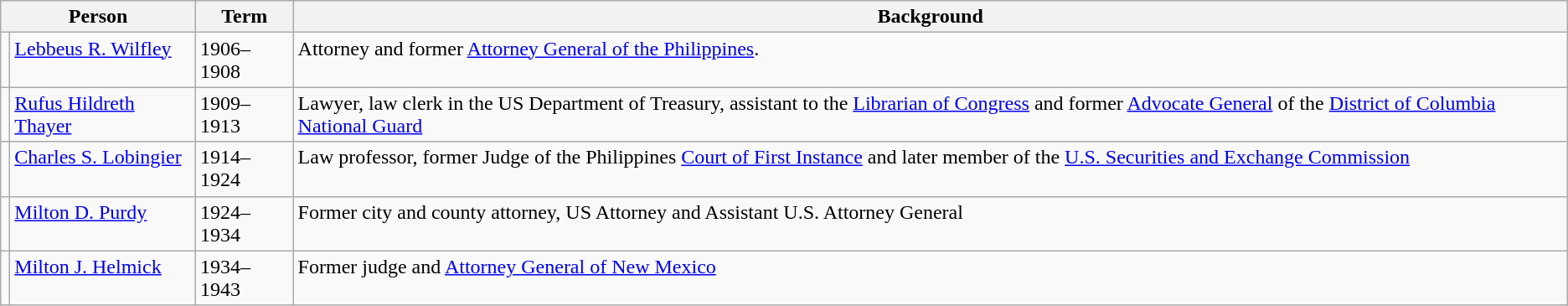<table class="wikitable">
<tr>
<th colspan="2">Person</th>
<th>Term</th>
<th>Background</th>
</tr>
<tr valign="top">
<td></td>
<td><a href='#'>Lebbeus R. Wilfley</a></td>
<td>1906–1908</td>
<td>Attorney and former <a href='#'>Attorney General of the Philippines</a>.</td>
</tr>
<tr valign="top">
<td></td>
<td><a href='#'>Rufus Hildreth Thayer</a></td>
<td>1909–1913</td>
<td>Lawyer, law clerk in the US Department of Treasury, assistant to the <a href='#'>Librarian of Congress</a> and former <a href='#'>Advocate General</a> of the <a href='#'>District of Columbia National Guard</a></td>
</tr>
<tr valign="top">
<td></td>
<td><a href='#'>Charles S. Lobingier</a></td>
<td>1914–1924</td>
<td>Law professor, former Judge of the Philippines <a href='#'>Court of First Instance</a> and later member of the <a href='#'>U.S. Securities and Exchange Commission</a></td>
</tr>
<tr valign="top">
<td></td>
<td><a href='#'>Milton D. Purdy</a></td>
<td>1924–1934</td>
<td>Former city and county attorney, US Attorney and Assistant U.S. Attorney General</td>
</tr>
<tr valign="top">
<td></td>
<td><a href='#'>Milton J. Helmick</a></td>
<td>1934–1943</td>
<td>Former judge and <a href='#'>Attorney General of New Mexico</a></td>
</tr>
</table>
